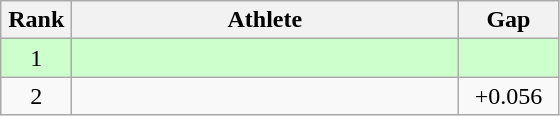<table class=wikitable style="text-align:center">
<tr>
<th width=40>Rank</th>
<th width=250>Athlete</th>
<th width=60>Gap</th>
</tr>
<tr bgcolor="ccffcc">
<td>1</td>
<td align=left></td>
<td></td>
</tr>
<tr>
<td>2</td>
<td align=left></td>
<td>+0.056</td>
</tr>
</table>
